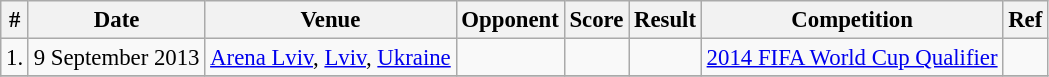<table class="wikitable" style="font-size:95%;">
<tr>
<th>#</th>
<th>Date</th>
<th>Venue</th>
<th>Opponent</th>
<th>Score</th>
<th>Result</th>
<th>Competition</th>
<th>Ref</th>
</tr>
<tr>
<td>1.</td>
<td>9 September 2013</td>
<td><a href='#'>Arena Lviv</a>, <a href='#'>Lviv</a>, <a href='#'>Ukraine</a></td>
<td></td>
<td></td>
<td></td>
<td><a href='#'>2014 FIFA World Cup Qualifier</a></td>
<td></td>
</tr>
<tr>
</tr>
</table>
